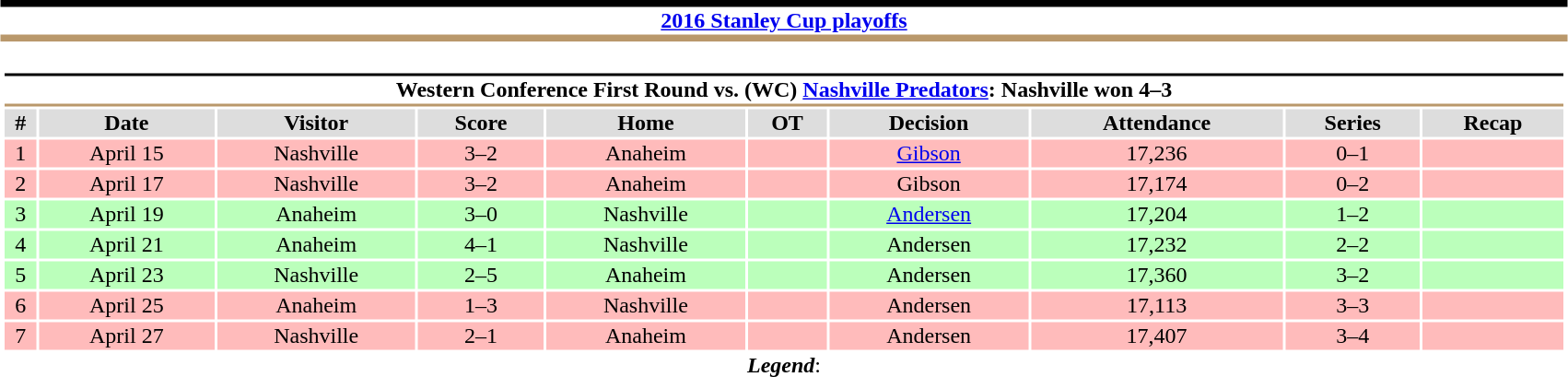<table class="toccolours" width=90% style="clear:both; margin:1.5em auto; text-align:center;">
<tr>
<th colspan=13 style="background:#FFFFFF; border-top:#000000 5px solid; border-bottom:#b9986b 5px solid;"><a href='#'>2016 Stanley Cup playoffs</a></th>
</tr>
<tr>
<td colspan=13><br><table class="toccolours collapsible collapsed" width=100%>
<tr>
<th colspan=13 style="background:#FFFFFF; border-top:#000000 2px solid; border-bottom:#b9986b 2px solid;">Western Conference First Round vs. (WC) <a href='#'>Nashville Predators</a>: Nashville won 4–3</th>
</tr>
<tr align="center" bgcolor="#dddddd">
<th>#</th>
<th>Date</th>
<th>Visitor</th>
<th>Score</th>
<th>Home</th>
<th>OT</th>
<th>Decision</th>
<th>Attendance</th>
<th>Series</th>
<th>Recap</th>
</tr>
<tr style="background:#fbb;">
<td>1</td>
<td>April 15</td>
<td>Nashville</td>
<td>3–2</td>
<td>Anaheim</td>
<td></td>
<td><a href='#'>Gibson</a></td>
<td>17,236</td>
<td>0–1</td>
<td></td>
</tr>
<tr style="background:#fbb;">
<td>2</td>
<td>April 17</td>
<td>Nashville</td>
<td>3–2</td>
<td>Anaheim</td>
<td></td>
<td>Gibson</td>
<td>17,174</td>
<td>0–2</td>
<td></td>
</tr>
<tr style="background:#bfb;">
<td>3</td>
<td>April 19</td>
<td>Anaheim</td>
<td>3–0</td>
<td>Nashville</td>
<td></td>
<td><a href='#'>Andersen</a></td>
<td>17,204</td>
<td>1–2</td>
<td></td>
</tr>
<tr style="background:#bfb;">
<td>4</td>
<td>April 21</td>
<td>Anaheim</td>
<td>4–1</td>
<td>Nashville</td>
<td></td>
<td>Andersen</td>
<td>17,232</td>
<td>2–2</td>
<td></td>
</tr>
<tr style="background:#bfb;">
<td>5</td>
<td>April 23</td>
<td>Nashville</td>
<td>2–5</td>
<td>Anaheim</td>
<td></td>
<td>Andersen</td>
<td>17,360</td>
<td>3–2</td>
<td></td>
</tr>
<tr style="background:#fbb;">
<td>6</td>
<td>April 25</td>
<td>Anaheim</td>
<td>1–3</td>
<td>Nashville</td>
<td></td>
<td>Andersen</td>
<td>17,113</td>
<td>3–3</td>
<td></td>
</tr>
<tr style="background:#fbb;">
<td>7</td>
<td>April 27</td>
<td>Nashville</td>
<td>2–1</td>
<td>Anaheim</td>
<td></td>
<td>Andersen</td>
<td>17,407</td>
<td>3–4</td>
<td></td>
</tr>
</table>
<strong><em>Legend</em></strong>:

</td>
</tr>
</table>
